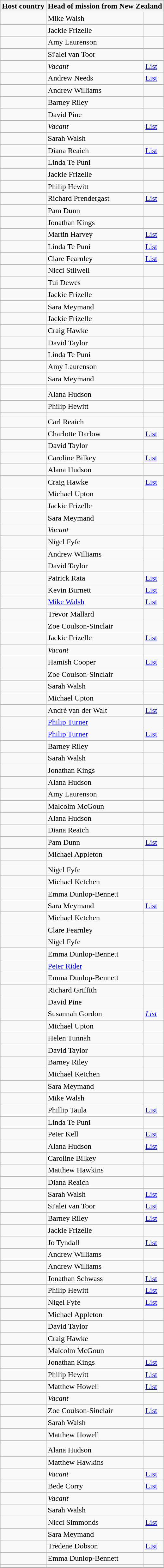<table class="wikitable">
<tr>
<th>Host country</th>
<th colspan=2>Head of mission from New Zealand</th>
</tr>
<tr>
<td></td>
<td>Mike Walsh</td>
<td></td>
</tr>
<tr>
<td></td>
<td>Jackie Frizelle</td>
<td></td>
</tr>
<tr>
<td></td>
<td>Amy Laurenson</td>
<td></td>
</tr>
<tr>
<td></td>
<td>Si'alei van Toor</td>
<td></td>
</tr>
<tr>
<td></td>
<td><em>Vacant</em></td>
<td><a href='#'>List</a></td>
</tr>
<tr>
<td></td>
<td>Andrew Needs</td>
<td><a href='#'>List</a></td>
</tr>
<tr>
<td></td>
<td>Andrew Williams</td>
<td></td>
</tr>
<tr>
<td></td>
<td>Barney Riley</td>
<td></td>
</tr>
<tr>
<td></td>
<td>David Pine</td>
<td></td>
</tr>
<tr>
<td></td>
<td><em>Vacant</em></td>
<td><a href='#'>List</a></td>
</tr>
<tr>
<td></td>
<td>Sarah Walsh</td>
<td></td>
</tr>
<tr>
<td></td>
<td>Diana Reaich</td>
<td><a href='#'>List</a></td>
</tr>
<tr>
<td></td>
<td>Linda Te Puni</td>
<td></td>
</tr>
<tr>
<td></td>
<td>Jackie Frizelle</td>
<td></td>
</tr>
<tr>
<td></td>
<td>Philip Hewitt</td>
<td></td>
</tr>
<tr>
<td></td>
<td>Richard Prendergast</td>
<td><a href='#'>List</a></td>
</tr>
<tr>
<td></td>
<td>Pam Dunn</td>
<td></td>
</tr>
<tr>
<td></td>
<td>Jonathan Kings</td>
<td></td>
</tr>
<tr>
<td></td>
<td>Martin Harvey</td>
<td><a href='#'>List</a></td>
</tr>
<tr>
<td></td>
<td>Linda Te Puni</td>
<td><a href='#'>List</a></td>
</tr>
<tr>
<td></td>
<td>Clare Fearnley</td>
<td><a href='#'>List</a></td>
</tr>
<tr>
<td></td>
<td>Nicci Stilwell</td>
<td></td>
</tr>
<tr>
<td></td>
<td>Tui Dewes</td>
<td></td>
</tr>
<tr>
<td></td>
<td>Jackie Frizelle</td>
<td></td>
</tr>
<tr>
<td></td>
<td>Sara Meymand</td>
<td></td>
</tr>
<tr>
<td></td>
<td>Jackie Frizelle</td>
<td></td>
</tr>
<tr>
<td></td>
<td>Craig Hawke</td>
<td></td>
</tr>
<tr>
<td></td>
<td>David Taylor</td>
<td></td>
</tr>
<tr>
<td></td>
<td>Linda Te Puni</td>
<td></td>
</tr>
<tr>
<td></td>
<td>Amy Laurenson</td>
<td></td>
</tr>
<tr>
<td></td>
<td>Sara Meymand</td>
<td></td>
</tr>
<tr>
<td></td>
<td></td>
<td></td>
</tr>
<tr>
<td></td>
<td>Alana Hudson</td>
<td></td>
</tr>
<tr>
<td></td>
<td>Philip Hewitt</td>
<td></td>
</tr>
<tr>
<td></td>
<td></td>
<td></td>
</tr>
<tr>
<td></td>
<td>Carl Reaich</td>
<td></td>
</tr>
<tr>
<td></td>
<td>Charlotte Darlow</td>
<td><a href='#'>List</a></td>
</tr>
<tr>
<td></td>
<td>David Taylor</td>
<td></td>
</tr>
<tr>
<td></td>
<td>Caroline Bilkey</td>
<td><a href='#'>List</a></td>
</tr>
<tr>
<td></td>
<td>Alana Hudson</td>
<td></td>
</tr>
<tr>
<td></td>
<td>Craig Hawke</td>
<td><a href='#'>List</a></td>
</tr>
<tr>
<td></td>
<td>Michael Upton</td>
<td></td>
</tr>
<tr>
<td></td>
<td>Jackie Frizelle</td>
<td></td>
</tr>
<tr>
<td></td>
<td>Sara Meymand</td>
<td></td>
</tr>
<tr>
<td></td>
<td><em>Vacant</em></td>
<td></td>
</tr>
<tr>
<td></td>
<td>Nigel Fyfe</td>
<td></td>
</tr>
<tr>
<td></td>
<td>Andrew Williams</td>
<td></td>
</tr>
<tr>
<td></td>
<td>David Taylor</td>
<td></td>
</tr>
<tr>
<td></td>
<td>Patrick Rata</td>
<td><a href='#'>List</a></td>
</tr>
<tr>
<td></td>
<td>Kevin Burnett</td>
<td><a href='#'>List</a></td>
</tr>
<tr>
<td></td>
<td><a href='#'>Mike Walsh</a></td>
<td><a href='#'>List</a></td>
</tr>
<tr>
<td></td>
<td>Trevor Mallard</td>
<td></td>
</tr>
<tr>
<td></td>
<td>Zoe Coulson-Sinclair</td>
<td></td>
</tr>
<tr>
<td></td>
<td>Jackie Frizelle</td>
<td><a href='#'>List</a></td>
</tr>
<tr>
<td></td>
<td><em>Vacant</em></td>
<td></td>
</tr>
<tr>
<td></td>
<td>Hamish Cooper</td>
<td><a href='#'>List</a></td>
</tr>
<tr>
<td></td>
<td>Zoe Coulson-Sinclair</td>
<td></td>
</tr>
<tr>
<td></td>
<td>Sarah Walsh</td>
<td></td>
</tr>
<tr>
<td></td>
<td>Michael Upton</td>
<td></td>
</tr>
<tr>
<td></td>
<td>André van der Walt</td>
<td><a href='#'>List</a></td>
</tr>
<tr>
<td></td>
<td><a href='#'>Philip Turner</a></td>
<td></td>
</tr>
<tr>
<td></td>
<td><a href='#'>Philip Turner</a></td>
<td><a href='#'>List</a></td>
</tr>
<tr>
<td></td>
<td>Barney Riley</td>
<td></td>
</tr>
<tr>
<td></td>
<td>Sarah Walsh</td>
<td></td>
</tr>
<tr>
<td></td>
<td>Jonathan Kings</td>
<td></td>
</tr>
<tr>
<td></td>
<td>Alana Hudson</td>
<td></td>
</tr>
<tr>
<td></td>
<td>Amy Laurenson</td>
<td></td>
</tr>
<tr>
<td></td>
<td>Malcolm McGoun</td>
<td></td>
</tr>
<tr>
<td></td>
<td>Alana Hudson</td>
<td></td>
</tr>
<tr>
<td></td>
<td>Diana Reaich</td>
<td></td>
</tr>
<tr>
<td></td>
<td>Pam Dunn</td>
<td><a href='#'>List</a></td>
</tr>
<tr>
<td></td>
<td>Michael Appleton</td>
<td></td>
</tr>
<tr>
<td></td>
<td></td>
<td></td>
</tr>
<tr>
<td></td>
<td>Nigel Fyfe</td>
<td></td>
</tr>
<tr>
<td></td>
<td>Michael Ketchen</td>
<td></td>
</tr>
<tr>
<td></td>
<td>Emma Dunlop-Bennett</td>
<td></td>
</tr>
<tr>
<td></td>
<td>Sara Meymand</td>
<td><a href='#'>List</a></td>
</tr>
<tr>
<td></td>
<td>Michael Ketchen</td>
<td></td>
</tr>
<tr>
<td></td>
<td>Clare Fearnley</td>
<td></td>
</tr>
<tr>
<td></td>
<td>Nigel Fyfe</td>
<td></td>
</tr>
<tr>
<td></td>
<td>Emma Dunlop-Bennett</td>
<td></td>
</tr>
<tr>
<td></td>
<td><a href='#'>Peter Rider</a></td>
<td></td>
</tr>
<tr>
<td></td>
<td>Emma Dunlop-Bennett</td>
<td></td>
</tr>
<tr>
<td></td>
<td>Richard Griffith</td>
<td></td>
</tr>
<tr>
<td></td>
<td>David Pine</td>
<td></td>
</tr>
<tr>
<td></td>
<td>Susannah Gordon</td>
<td><a href='#'><em>List</em></a></td>
</tr>
<tr>
<td></td>
<td>Michael Upton</td>
<td></td>
</tr>
<tr>
<td></td>
<td>Helen Tunnah</td>
<td></td>
</tr>
<tr>
<td></td>
<td>David Taylor</td>
<td></td>
</tr>
<tr>
<td></td>
<td>Barney Riley</td>
<td></td>
</tr>
<tr>
<td></td>
<td>Michael Ketchen</td>
<td></td>
</tr>
<tr>
<td></td>
<td>Sara Meymand</td>
<td></td>
</tr>
<tr>
<td></td>
<td>Mike Walsh</td>
<td></td>
</tr>
<tr>
<td></td>
<td>Phillip Taula</td>
<td><a href='#'>List</a></td>
</tr>
<tr>
<td></td>
<td>Linda Te Puni</td>
<td></td>
</tr>
<tr>
<td></td>
<td>Peter Kell</td>
<td><a href='#'>List</a></td>
</tr>
<tr>
<td></td>
<td>Alana Hudson</td>
<td><a href='#'>List</a></td>
</tr>
<tr>
<td></td>
<td>Caroline Bilkey</td>
<td></td>
</tr>
<tr>
<td></td>
<td>Matthew Hawkins</td>
<td></td>
</tr>
<tr>
<td></td>
<td>Diana Reaich</td>
<td></td>
</tr>
<tr>
<td></td>
<td>Sarah Walsh</td>
<td><a href='#'>List</a></td>
</tr>
<tr>
<td></td>
<td>Si'alei van Toor</td>
<td><a href='#'>List</a></td>
</tr>
<tr>
<td></td>
<td>Barney Riley</td>
<td><a href='#'>List</a></td>
</tr>
<tr>
<td></td>
<td>Jackie Frizelle</td>
<td></td>
</tr>
<tr>
<td></td>
<td>Jo Tyndall</td>
<td><a href='#'>List</a></td>
</tr>
<tr>
<td></td>
<td>Andrew Williams</td>
<td></td>
</tr>
<tr>
<td></td>
<td>Andrew Williams</td>
<td></td>
</tr>
<tr>
<td></td>
<td>Jonathan Schwass</td>
<td><a href='#'>List</a></td>
</tr>
<tr>
<td></td>
<td>Philip Hewitt</td>
<td><a href='#'>List</a></td>
</tr>
<tr>
<td></td>
<td>Nigel Fyfe</td>
<td><a href='#'>List</a></td>
</tr>
<tr>
<td></td>
<td>Michael Appleton</td>
<td></td>
</tr>
<tr>
<td></td>
<td>David Taylor</td>
<td></td>
</tr>
<tr>
<td></td>
<td>Craig Hawke</td>
<td></td>
</tr>
<tr>
<td></td>
<td>Malcolm McGoun</td>
<td></td>
</tr>
<tr>
<td></td>
<td>Jonathan Kings</td>
<td><a href='#'>List</a></td>
</tr>
<tr>
<td></td>
<td>Philip Hewitt</td>
<td><a href='#'>List</a></td>
</tr>
<tr>
<td></td>
<td>Matthew Howell</td>
<td><a href='#'>List</a></td>
</tr>
<tr>
<td></td>
<td><em>Vacant</em></td>
<td></td>
</tr>
<tr>
<td></td>
<td>Zoe Coulson-Sinclair</td>
<td><a href='#'>List</a></td>
</tr>
<tr>
<td></td>
<td>Sarah Walsh</td>
<td></td>
</tr>
<tr>
<td></td>
<td>Matthew Howell</td>
<td></td>
</tr>
<tr>
<td></td>
<td></td>
<td></td>
</tr>
<tr>
<td></td>
<td>Alana Hudson</td>
<td></td>
</tr>
<tr>
<td></td>
<td>Matthew Hawkins</td>
<td></td>
</tr>
<tr>
<td></td>
<td><em>Vacant</em></td>
<td><a href='#'>List</a></td>
</tr>
<tr>
<td></td>
<td>Bede Corry</td>
<td><a href='#'>List</a></td>
</tr>
<tr>
<td></td>
<td><em>Vacant</em></td>
<td></td>
</tr>
<tr>
<td></td>
<td>Sarah Walsh</td>
<td></td>
</tr>
<tr>
<td></td>
<td>Nicci Simmonds</td>
<td><a href='#'>List</a></td>
</tr>
<tr>
<td></td>
<td>Sara Meymand</td>
<td></td>
</tr>
<tr>
<td></td>
<td>Tredene Dobson</td>
<td><a href='#'>List</a></td>
</tr>
<tr>
<td></td>
<td>Emma Dunlop-Bennett</td>
<td></td>
</tr>
<tr>
<td></td>
<td></td>
<td></td>
</tr>
</table>
